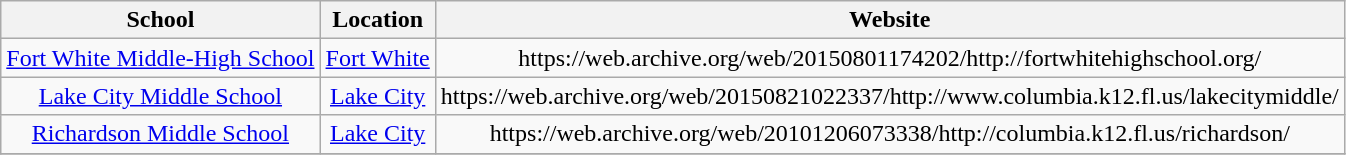<table class="wikitable" style="text-align:center">
<tr>
<th>School</th>
<th>Location</th>
<th>Website</th>
</tr>
<tr>
<td><a href='#'>Fort White Middle-High School</a></td>
<td><a href='#'>Fort White</a></td>
<td>https://web.archive.org/web/20150801174202/http://fortwhitehighschool.org/</td>
</tr>
<tr>
<td><a href='#'>Lake City Middle School</a></td>
<td><a href='#'>Lake City</a></td>
<td>https://web.archive.org/web/20150821022337/http://www.columbia.k12.fl.us/lakecitymiddle/</td>
</tr>
<tr>
<td><a href='#'>Richardson Middle School</a></td>
<td><a href='#'>Lake City</a></td>
<td>https://web.archive.org/web/20101206073338/http://columbia.k12.fl.us/richardson/</td>
</tr>
<tr>
</tr>
</table>
